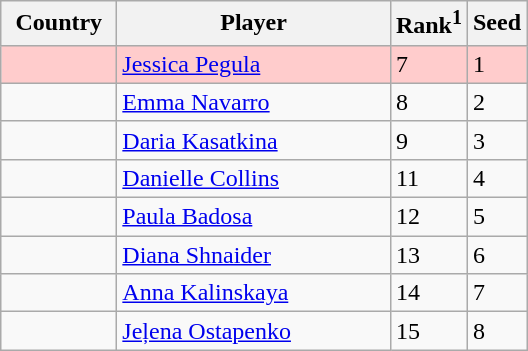<table class="sortable wikitable">
<tr>
<th width=70>Country</th>
<th width=175>Player</th>
<th>Rank<sup>1</sup></th>
<th>Seed</th>
</tr>
<tr style="background:#fcc;">
<td></td>
<td><a href='#'>Jessica Pegula</a></td>
<td>7</td>
<td>1</td>
</tr>
<tr>
<td></td>
<td><a href='#'>Emma Navarro</a></td>
<td>8</td>
<td>2</td>
</tr>
<tr>
<td></td>
<td><a href='#'>Daria Kasatkina</a></td>
<td>9</td>
<td>3</td>
</tr>
<tr>
<td></td>
<td><a href='#'>Danielle Collins</a></td>
<td>11</td>
<td>4</td>
</tr>
<tr>
<td></td>
<td><a href='#'>Paula Badosa</a></td>
<td>12</td>
<td>5</td>
</tr>
<tr>
<td></td>
<td><a href='#'>Diana Shnaider</a></td>
<td>13</td>
<td>6</td>
</tr>
<tr>
<td></td>
<td><a href='#'>Anna Kalinskaya</a></td>
<td>14</td>
<td>7</td>
</tr>
<tr>
<td></td>
<td><a href='#'>Jeļena Ostapenko</a></td>
<td>15</td>
<td>8</td>
</tr>
</table>
